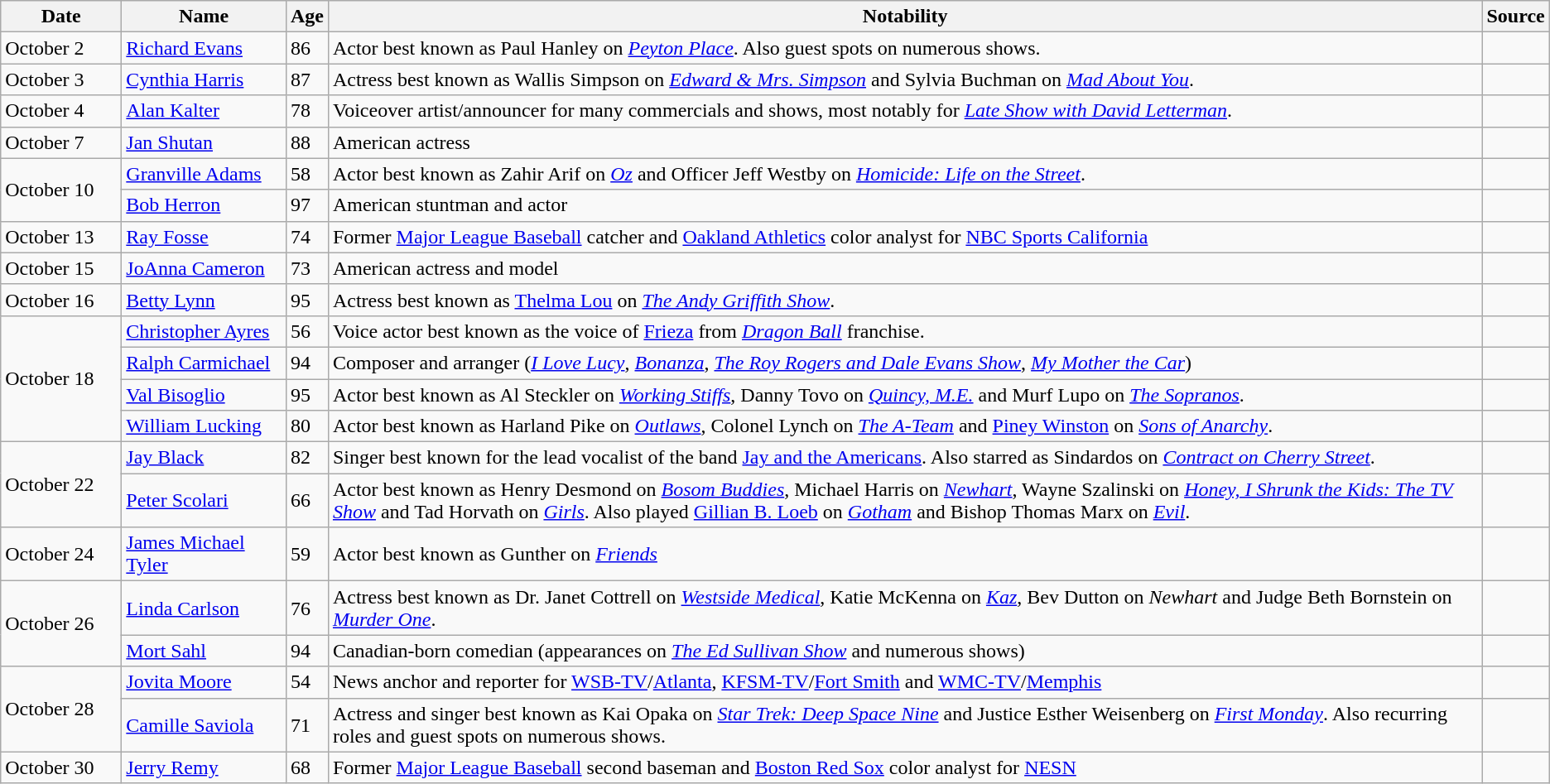<table class="wikitable sortable">
<tr>
<th width=90>Date</th>
<th width=125>Name</th>
<th>Age</th>
<th class="unsortable">Notability</th>
<th class="unsortable">Source</th>
</tr>
<tr>
<td>October 2</td>
<td><a href='#'>Richard Evans</a></td>
<td>86</td>
<td>Actor best known as Paul Hanley on <em><a href='#'>Peyton Place</a></em>. Also guest spots on numerous shows.</td>
<td></td>
</tr>
<tr>
<td>October 3</td>
<td><a href='#'>Cynthia Harris</a></td>
<td>87</td>
<td>Actress best known as Wallis Simpson on <em><a href='#'>Edward & Mrs. Simpson</a></em> and Sylvia Buchman on <em><a href='#'>Mad About You</a></em>.</td>
<td></td>
</tr>
<tr>
<td>October 4</td>
<td><a href='#'>Alan Kalter</a></td>
<td>78</td>
<td>Voiceover artist/announcer for many commercials and shows, most notably for <em><a href='#'>Late Show with David Letterman</a></em>.</td>
<td></td>
</tr>
<tr>
<td>October 7</td>
<td><a href='#'>Jan Shutan</a></td>
<td>88</td>
<td>American actress</td>
<td></td>
</tr>
<tr>
<td rowspan="2">October 10</td>
<td><a href='#'>Granville Adams</a></td>
<td>58</td>
<td>Actor best known as Zahir Arif on <em><a href='#'>Oz</a></em> and Officer Jeff Westby on <em><a href='#'>Homicide: Life on the Street</a></em>.</td>
<td></td>
</tr>
<tr>
<td><a href='#'>Bob Herron</a></td>
<td>97</td>
<td>American stuntman and actor</td>
<td></td>
</tr>
<tr>
<td>October 13</td>
<td><a href='#'>Ray Fosse</a></td>
<td>74</td>
<td>Former <a href='#'>Major League Baseball</a> catcher and <a href='#'>Oakland Athletics</a> color analyst for <a href='#'>NBC Sports California</a></td>
<td></td>
</tr>
<tr>
<td>October 15</td>
<td><a href='#'>JoAnna Cameron</a></td>
<td>73</td>
<td>American actress and model</td>
<td></td>
</tr>
<tr>
<td>October 16</td>
<td><a href='#'>Betty Lynn</a></td>
<td>95</td>
<td>Actress best known as <a href='#'>Thelma Lou</a> on <em><a href='#'>The Andy Griffith Show</a></em>.</td>
<td></td>
</tr>
<tr>
<td rowspan=4>October 18</td>
<td><a href='#'>Christopher Ayres</a></td>
<td>56</td>
<td>Voice actor best known as the voice of <a href='#'>Frieza</a> from <em><a href='#'>Dragon Ball</a></em> franchise.</td>
<td></td>
</tr>
<tr>
<td><a href='#'>Ralph Carmichael</a></td>
<td>94</td>
<td>Composer and arranger (<em><a href='#'>I Love Lucy</a></em>, <em><a href='#'>Bonanza</a></em>, <em><a href='#'>The Roy Rogers and Dale Evans Show</a></em>, <em><a href='#'>My Mother the Car</a></em>)</td>
<td></td>
</tr>
<tr>
<td><a href='#'>Val Bisoglio</a></td>
<td>95</td>
<td>Actor best known as Al Steckler on <em><a href='#'>Working Stiffs</a></em>, Danny Tovo on <em><a href='#'>Quincy, M.E.</a></em> and Murf Lupo on <em><a href='#'>The Sopranos</a></em>.</td>
<td></td>
</tr>
<tr>
<td><a href='#'>William Lucking</a></td>
<td>80</td>
<td>Actor best known as Harland Pike on <em><a href='#'>Outlaws</a></em>, Colonel Lynch on <em><a href='#'>The A-Team</a></em> and <a href='#'>Piney Winston</a> on <em><a href='#'>Sons of Anarchy</a></em>.</td>
<td></td>
</tr>
<tr>
<td rowspan=2>October 22</td>
<td><a href='#'>Jay Black</a></td>
<td>82</td>
<td>Singer best known for the lead vocalist of the band <a href='#'>Jay and the Americans</a>. Also starred as Sindardos on <em><a href='#'>Contract on Cherry Street</a></em>.</td>
<td></td>
</tr>
<tr>
<td><a href='#'>Peter Scolari</a></td>
<td>66</td>
<td>Actor best known as Henry Desmond on <em><a href='#'>Bosom Buddies</a></em>, Michael Harris on <em><a href='#'>Newhart</a></em>, Wayne Szalinski on <em><a href='#'>Honey, I Shrunk the Kids: The TV Show</a></em> and Tad Horvath on <em><a href='#'>Girls</a></em>. Also played <a href='#'>Gillian B. Loeb</a> on <em><a href='#'>Gotham</a></em> and Bishop Thomas Marx on <em><a href='#'>Evil</a></em>.</td>
<td></td>
</tr>
<tr>
<td>October 24</td>
<td><a href='#'>James Michael Tyler</a></td>
<td>59</td>
<td>Actor best known as Gunther on <em><a href='#'>Friends</a></em></td>
<td></td>
</tr>
<tr>
<td rowspan=2>October 26</td>
<td><a href='#'>Linda Carlson</a></td>
<td>76</td>
<td>Actress best known as Dr. Janet Cottrell on <em><a href='#'>Westside Medical</a></em>, Katie McKenna on <em><a href='#'>Kaz</a></em>, Bev Dutton on <em>Newhart</em> and Judge Beth Bornstein on <em><a href='#'>Murder One</a></em>.</td>
<td></td>
</tr>
<tr>
<td><a href='#'>Mort Sahl</a></td>
<td>94</td>
<td>Canadian-born comedian (appearances on <em><a href='#'>The Ed Sullivan Show</a></em> and numerous shows)</td>
<td></td>
</tr>
<tr>
<td rowspan=2>October 28</td>
<td><a href='#'>Jovita Moore</a></td>
<td>54</td>
<td>News anchor and reporter for <a href='#'>WSB-TV</a>/<a href='#'>Atlanta</a>, <a href='#'>KFSM-TV</a>/<a href='#'>Fort Smith</a> and <a href='#'>WMC-TV</a>/<a href='#'>Memphis</a></td>
<td></td>
</tr>
<tr>
<td><a href='#'>Camille Saviola</a></td>
<td>71</td>
<td>Actress and singer best known as Kai Opaka on <em><a href='#'>Star Trek: Deep Space Nine</a></em> and Justice Esther Weisenberg on <em><a href='#'>First Monday</a></em>. Also recurring roles and guest spots on numerous shows.</td>
<td></td>
</tr>
<tr>
<td>October 30</td>
<td><a href='#'>Jerry Remy</a></td>
<td>68</td>
<td>Former <a href='#'>Major League Baseball</a> second baseman and <a href='#'>Boston Red Sox</a> color analyst for <a href='#'>NESN</a></td>
<td></td>
</tr>
</table>
